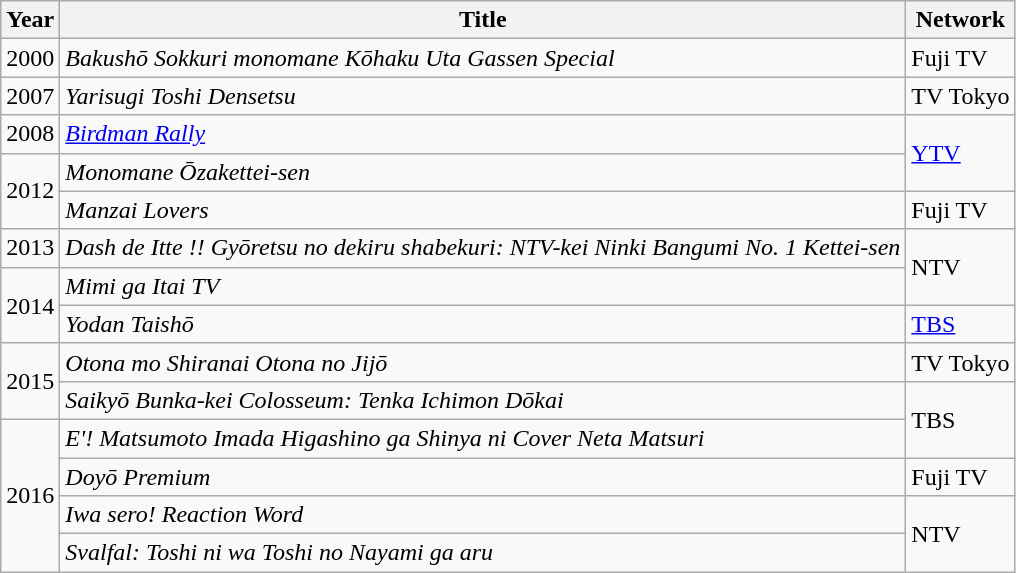<table class="wikitable">
<tr>
<th>Year</th>
<th>Title</th>
<th>Network</th>
</tr>
<tr>
<td>2000</td>
<td><em>Bakushō Sokkuri monomane Kōhaku Uta Gassen Special</em></td>
<td>Fuji TV</td>
</tr>
<tr>
<td>2007</td>
<td><em>Yarisugi Toshi Densetsu</em></td>
<td>TV Tokyo</td>
</tr>
<tr>
<td>2008</td>
<td><em><a href='#'>Birdman Rally</a></em></td>
<td rowspan="2"><a href='#'>YTV</a></td>
</tr>
<tr>
<td rowspan="2">2012</td>
<td><em>Monomane Ōzakettei-sen</em></td>
</tr>
<tr>
<td><em>Manzai Lovers</em></td>
<td>Fuji TV</td>
</tr>
<tr>
<td>2013</td>
<td><em>Dash de Itte !! Gyōretsu no dekiru shabekuri: NTV-kei Ninki Bangumi No. 1 Kettei-sen</em></td>
<td rowspan="2">NTV</td>
</tr>
<tr>
<td rowspan="2">2014</td>
<td><em>Mimi ga Itai TV</em></td>
</tr>
<tr>
<td><em>Yodan Taishō</em></td>
<td><a href='#'>TBS</a></td>
</tr>
<tr>
<td rowspan="2">2015</td>
<td><em>Otona mo Shiranai Otona no Jijō</em></td>
<td>TV Tokyo</td>
</tr>
<tr>
<td><em>Saikyō Bunka-kei Colosseum: Tenka Ichimon Dōkai</em></td>
<td rowspan="2">TBS</td>
</tr>
<tr>
<td rowspan="4">2016</td>
<td><em>E'! Matsumoto Imada Higashino ga Shinya ni Cover Neta Matsuri</em></td>
</tr>
<tr>
<td><em>Doyō Premium</em></td>
<td>Fuji TV</td>
</tr>
<tr>
<td><em>Iwa sero! Reaction Word</em></td>
<td rowspan="2">NTV</td>
</tr>
<tr>
<td><em>Svalfal: Toshi ni wa Toshi no Nayami ga aru</em></td>
</tr>
</table>
